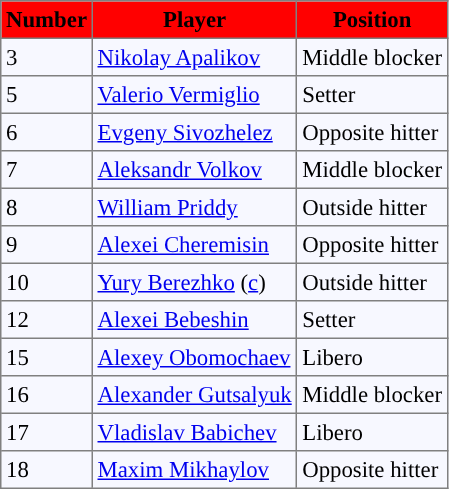<table bgcolor="#f7f8ff" cellpadding="3" cellspacing="0" border="1" style="font-size: 95%; border: gray solid 1px; border-collapse: collapse;">
<tr bgcolor="#ff0000">
<td align=center><strong>Number</strong></td>
<td align=center><strong>Player</strong></td>
<td align=center><strong>Position</strong></td>
</tr>
<tr align="left">
<td>3</td>
<td> <a href='#'>Nikolay Apalikov</a></td>
<td>Middle blocker</td>
</tr>
<tr align=left>
<td>5</td>
<td> <a href='#'>Valerio Vermiglio</a></td>
<td>Setter</td>
</tr>
<tr align="left">
<td>6</td>
<td> <a href='#'>Evgeny Sivozhelez</a></td>
<td>Opposite hitter</td>
</tr>
<tr align="left">
<td>7</td>
<td> <a href='#'>Aleksandr Volkov</a></td>
<td>Middle blocker</td>
</tr>
<tr align="left">
<td>8</td>
<td> <a href='#'>William Priddy</a></td>
<td>Outside hitter</td>
</tr>
<tr align="left">
<td>9</td>
<td> <a href='#'>Alexei Cheremisin</a></td>
<td>Opposite hitter</td>
</tr>
<tr align="left">
<td>10</td>
<td> <a href='#'>Yury Berezhko</a> (<a href='#'>c</a>)</td>
<td>Outside hitter</td>
</tr>
<tr align="left">
<td>12</td>
<td> <a href='#'>Alexei Bebeshin</a></td>
<td>Setter</td>
</tr>
<tr align="left">
<td>15</td>
<td> <a href='#'>Alexey Obomochaev</a></td>
<td>Libero</td>
</tr>
<tr align="left">
<td>16</td>
<td> <a href='#'>Alexander Gutsalyuk</a></td>
<td>Middle blocker</td>
</tr>
<tr align="left">
<td>17</td>
<td> <a href='#'>Vladislav Babichev</a></td>
<td>Libero</td>
</tr>
<tr align="left">
<td>18</td>
<td> <a href='#'>Maxim Mikhaylov</a></td>
<td>Opposite hitter</td>
</tr>
</table>
